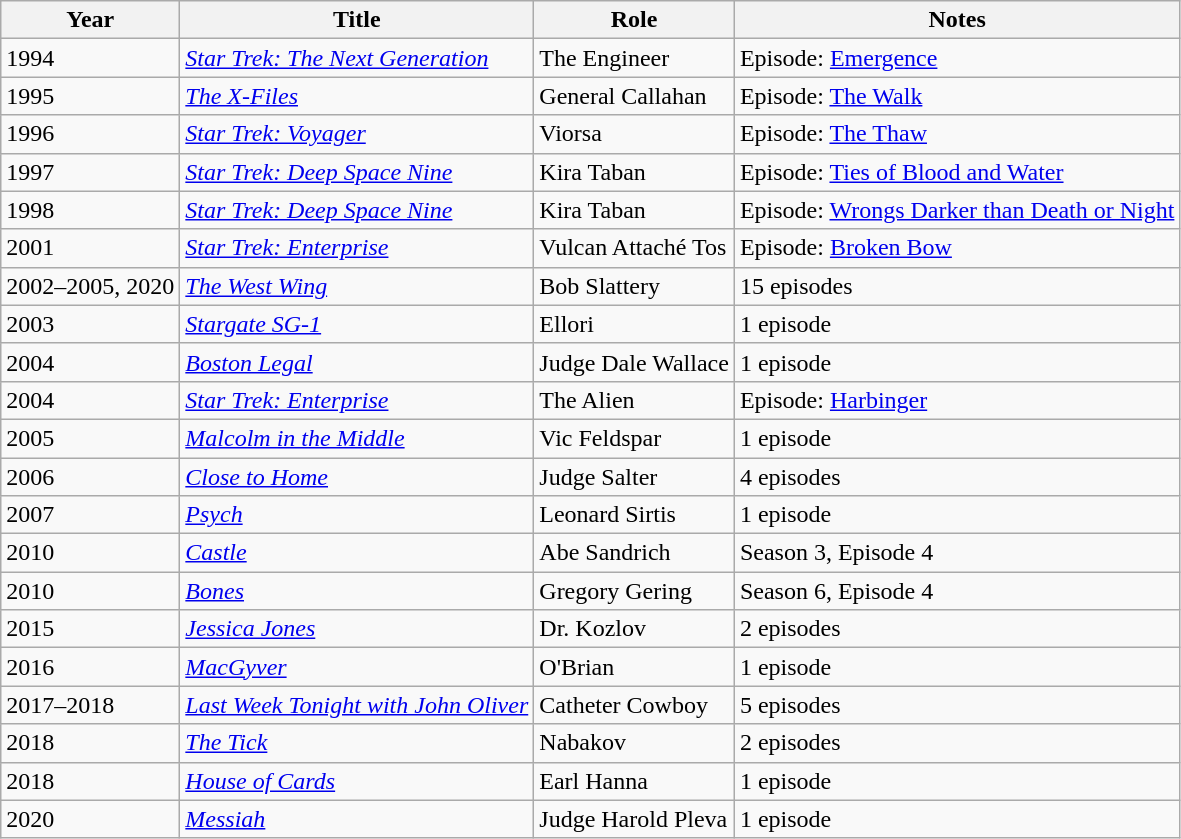<table class="wikitable sortable">
<tr>
<th>Year</th>
<th>Title</th>
<th>Role</th>
<th class="unsortable">Notes</th>
</tr>
<tr>
<td>1994</td>
<td><em><a href='#'>Star Trek: The Next Generation</a></em></td>
<td>The Engineer</td>
<td>Episode: <a href='#'>Emergence</a></td>
</tr>
<tr>
<td>1995</td>
<td><em><a href='#'>The X-Files</a></em></td>
<td>General Callahan</td>
<td>Episode: <a href='#'>The Walk</a></td>
</tr>
<tr>
<td>1996</td>
<td><em><a href='#'>Star Trek: Voyager</a></em></td>
<td>Viorsa</td>
<td>Episode: <a href='#'>The Thaw</a></td>
</tr>
<tr>
<td>1997</td>
<td><em><a href='#'>Star Trek: Deep Space Nine</a></em></td>
<td>Kira Taban</td>
<td>Episode: <a href='#'>Ties of Blood and Water</a></td>
</tr>
<tr>
<td>1998</td>
<td><em><a href='#'>Star Trek: Deep Space Nine</a></em></td>
<td>Kira Taban</td>
<td>Episode: <a href='#'>Wrongs Darker than Death or Night</a></td>
</tr>
<tr>
<td>2001</td>
<td><em><a href='#'>Star Trek: Enterprise</a></em></td>
<td>Vulcan Attaché Tos</td>
<td>Episode: <a href='#'>Broken Bow</a></td>
</tr>
<tr>
<td>2002–2005, 2020</td>
<td><em><a href='#'>The West Wing</a></em></td>
<td>Bob Slattery</td>
<td>15 episodes</td>
</tr>
<tr>
<td>2003</td>
<td><em><a href='#'>Stargate SG-1</a></em></td>
<td>Ellori</td>
<td>1 episode</td>
</tr>
<tr>
<td>2004</td>
<td><em><a href='#'>Boston Legal</a></em></td>
<td>Judge Dale Wallace</td>
<td>1 episode</td>
</tr>
<tr>
<td>2004</td>
<td><em><a href='#'>Star Trek: Enterprise</a></em></td>
<td>The Alien</td>
<td>Episode: <a href='#'>Harbinger</a></td>
</tr>
<tr>
<td>2005</td>
<td><em><a href='#'>Malcolm in the Middle</a></em></td>
<td>Vic Feldspar</td>
<td>1 episode</td>
</tr>
<tr>
<td>2006</td>
<td><em><a href='#'>Close to Home</a></em></td>
<td>Judge Salter</td>
<td>4 episodes</td>
</tr>
<tr>
<td>2007</td>
<td><em><a href='#'>Psych</a></em></td>
<td>Leonard Sirtis</td>
<td>1 episode</td>
</tr>
<tr>
<td>2010</td>
<td><em><a href='#'>Castle</a></em></td>
<td>Abe Sandrich</td>
<td>Season 3, Episode 4</td>
</tr>
<tr>
<td>2010</td>
<td><em><a href='#'>Bones</a></em></td>
<td>Gregory Gering</td>
<td>Season 6, Episode 4</td>
</tr>
<tr>
<td>2015</td>
<td><em><a href='#'>Jessica Jones</a></em></td>
<td>Dr. Kozlov</td>
<td>2 episodes</td>
</tr>
<tr>
<td>2016</td>
<td><em><a href='#'>MacGyver</a></em></td>
<td>O'Brian</td>
<td>1 episode</td>
</tr>
<tr>
<td>2017–2018</td>
<td><em><a href='#'>Last Week Tonight with John Oliver</a></em></td>
<td>Catheter Cowboy</td>
<td>5 episodes</td>
</tr>
<tr>
<td>2018</td>
<td><em><a href='#'>The Tick</a></em></td>
<td>Nabakov</td>
<td>2 episodes</td>
</tr>
<tr>
<td>2018</td>
<td><em><a href='#'>House of Cards</a></em></td>
<td>Earl Hanna</td>
<td>1 episode</td>
</tr>
<tr>
<td>2020</td>
<td><em><a href='#'>Messiah</a></em></td>
<td>Judge Harold Pleva</td>
<td>1 episode</td>
</tr>
</table>
